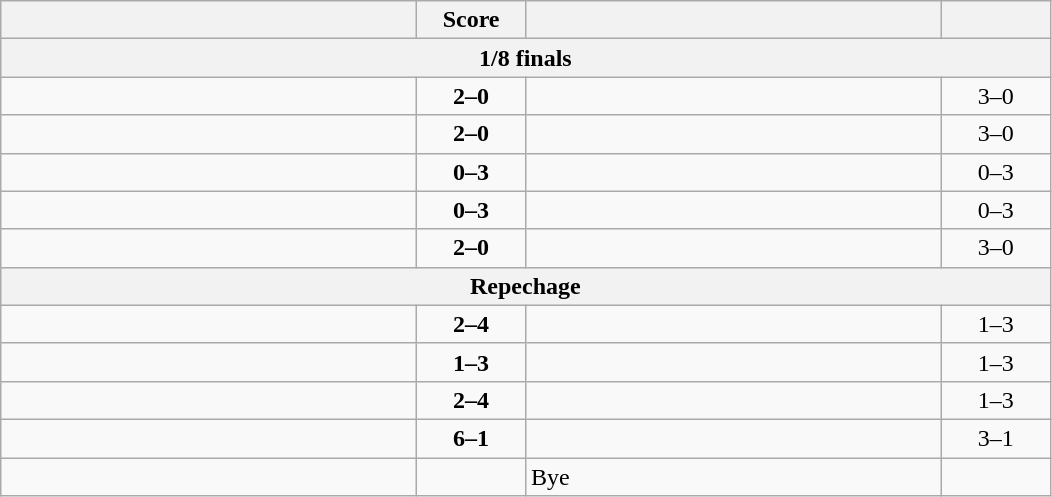<table class="wikitable" style="text-align: left; ">
<tr>
<th align="right" width="270"></th>
<th width="65">Score</th>
<th align="left" width="270"></th>
<th width="65"></th>
</tr>
<tr>
<th colspan=4>1/8 finals</th>
</tr>
<tr>
<td><strong></strong></td>
<td align="center"><strong>2–0</strong></td>
<td></td>
<td align=center>3–0 <strong></strong></td>
</tr>
<tr>
<td><strong></strong></td>
<td align="center"><strong>2–0</strong></td>
<td></td>
<td align=center>3–0 <strong></strong></td>
</tr>
<tr>
<td></td>
<td align="center"><strong>0–3</strong></td>
<td><strong></strong></td>
<td align=center>0–3 <strong></strong></td>
</tr>
<tr>
<td></td>
<td align="center"><strong>0–3</strong></td>
<td><strong></strong></td>
<td align=center>0–3 <strong></strong></td>
</tr>
<tr>
<td><strong></strong></td>
<td align="center"><strong>2–0</strong></td>
<td></td>
<td align=center>3–0 <strong></strong></td>
</tr>
<tr>
<th colspan=4>Repechage</th>
</tr>
<tr>
<td></td>
<td align="center"><strong>2–4</strong></td>
<td><strong></strong></td>
<td align=center>1–3 <strong></strong></td>
</tr>
<tr>
<td></td>
<td align="center"><strong>1–3</strong></td>
<td><strong></strong></td>
<td align=center>1–3 <strong></strong></td>
</tr>
<tr>
<td></td>
<td align="center"><strong>2–4</strong></td>
<td><strong></strong></td>
<td align=center>1–3 <strong></strong></td>
</tr>
<tr>
<td><strong></strong></td>
<td align="center"><strong>6–1</strong></td>
<td></td>
<td align=center>3–1 <strong></strong></td>
</tr>
<tr>
<td><strong></strong></td>
<td></td>
<td>Bye</td>
<td></td>
</tr>
</table>
